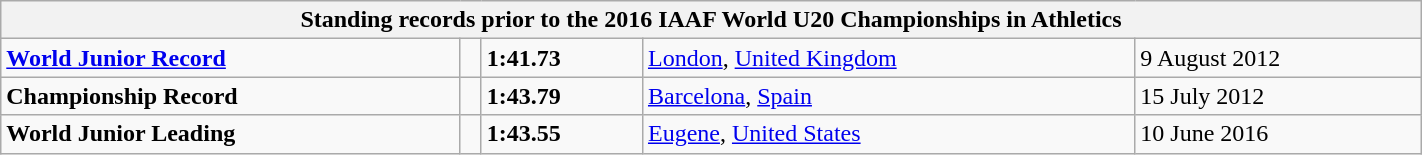<table class="wikitable" width=75%>
<tr>
<th colspan="5">Standing records prior to the 2016 IAAF World U20 Championships in Athletics</th>
</tr>
<tr>
<td><strong><a href='#'>World Junior Record</a></strong></td>
<td></td>
<td><strong>1:41.73</strong></td>
<td><a href='#'>London</a>, <a href='#'>United Kingdom</a></td>
<td>9 August 2012</td>
</tr>
<tr>
<td><strong>Championship Record</strong></td>
<td></td>
<td><strong>1:43.79</strong></td>
<td><a href='#'>Barcelona</a>, <a href='#'>Spain</a></td>
<td>15 July 2012</td>
</tr>
<tr>
<td><strong>World Junior Leading</strong></td>
<td></td>
<td><strong>1:43.55</strong></td>
<td><a href='#'>Eugene</a>, <a href='#'>United States</a></td>
<td>10 June 2016</td>
</tr>
</table>
